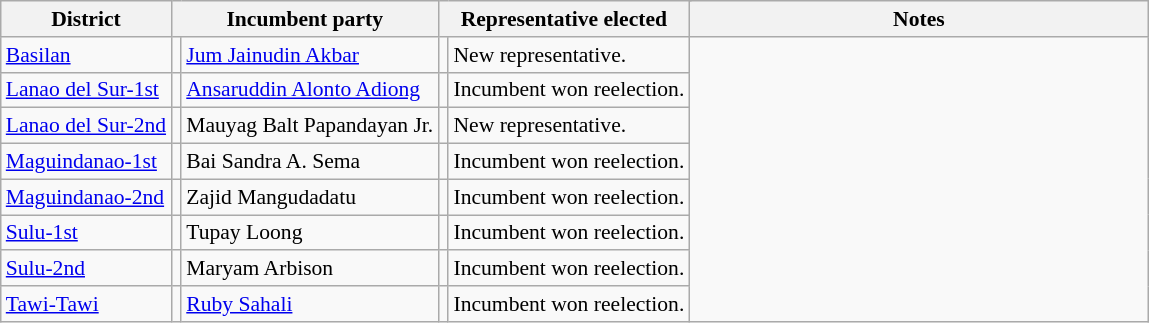<table class=wikitable style="font-size:90%;">
<tr>
<th>District</th>
<th colspan=2>Incumbent party</th>
<th colspan=3>Representative elected</th>
<th width=40%>Notes</th>
</tr>
<tr>
<td><a href='#'>Basilan</a></td>
<td></td>
<td><a href='#'>Jum Jainudin Akbar</a></td>
<td></td>
<td>New representative.</td>
</tr>
<tr>
<td><a href='#'>Lanao del Sur-1st</a></td>
<td></td>
<td><a href='#'>Ansaruddin Alonto Adiong</a></td>
<td></td>
<td>Incumbent won reelection.</td>
</tr>
<tr>
<td><a href='#'>Lanao del Sur-2nd</a></td>
<td></td>
<td>Mauyag Balt Papandayan Jr.</td>
<td></td>
<td>New representative.</td>
</tr>
<tr>
<td><a href='#'>Maguindanao-1st</a></td>
<td></td>
<td>Bai Sandra A. Sema</td>
<td></td>
<td>Incumbent won reelection.</td>
</tr>
<tr>
<td><a href='#'>Maguindanao-2nd</a></td>
<td></td>
<td>Zajid Mangudadatu</td>
<td></td>
<td>Incumbent won reelection.</td>
</tr>
<tr>
<td><a href='#'>Sulu-1st</a></td>
<td></td>
<td>Tupay Loong</td>
<td></td>
<td>Incumbent won reelection.</td>
</tr>
<tr>
<td><a href='#'>Sulu-2nd</a></td>
<td></td>
<td>Maryam Arbison</td>
<td></td>
<td>Incumbent won reelection.</td>
</tr>
<tr>
<td><a href='#'>Tawi-Tawi</a></td>
<td></td>
<td><a href='#'>Ruby Sahali</a></td>
<td></td>
<td>Incumbent won reelection.</td>
</tr>
</table>
